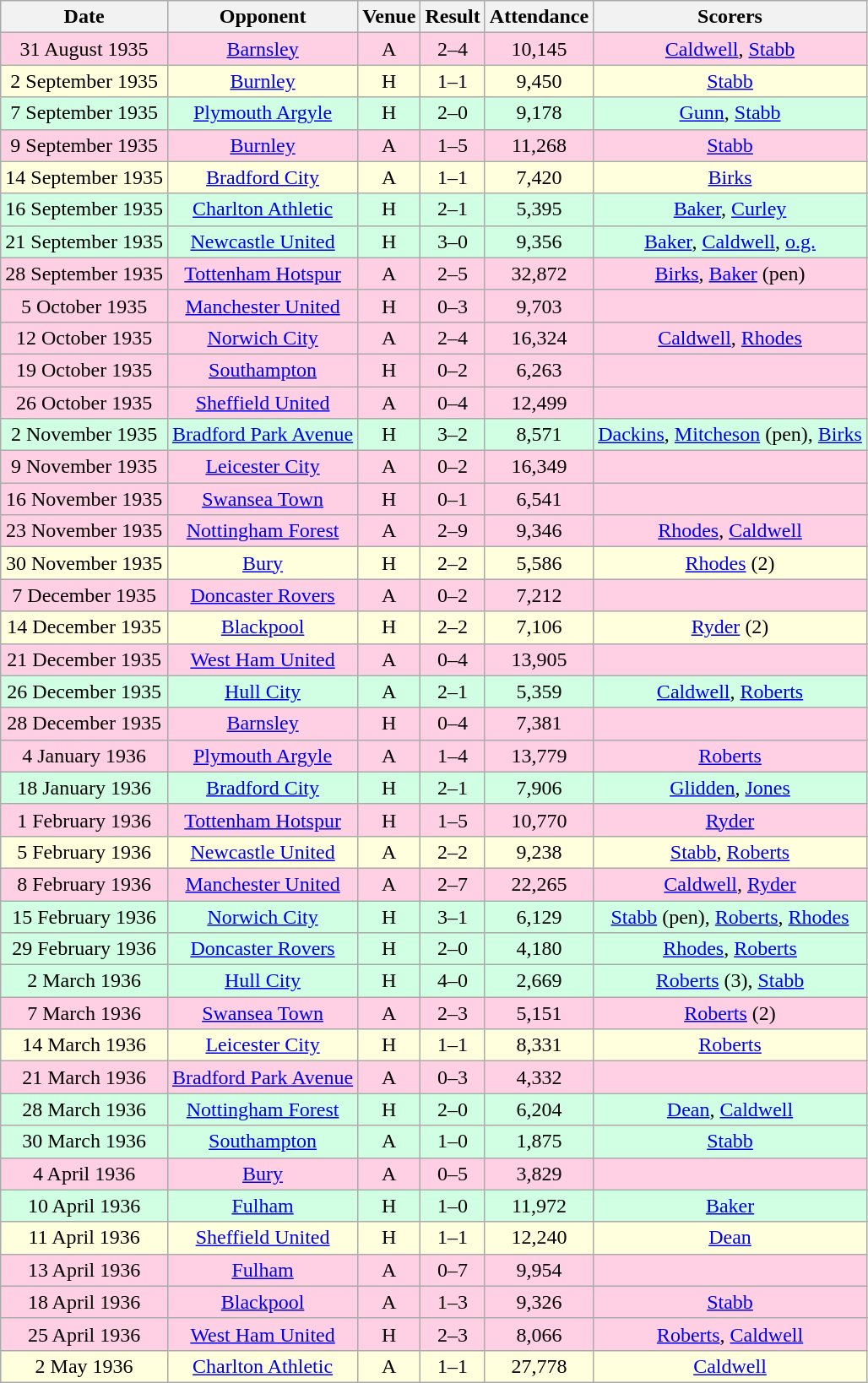<table class="wikitable sortable" style="text-align:center;">
<tr>
<th>Date</th>
<th>Opponent</th>
<th>Venue</th>
<th>Result</th>
<th>Attendance</th>
<th>Scorers</th>
</tr>
<tr style="background:#ffd0e3;">
<td>31 August 1935</td>
<td><a href='#'>Barnsley</a></td>
<td>A</td>
<td>2–4</td>
<td>10,145</td>
<td><a href='#'>Caldwell</a>, <a href='#'>Stabb</a></td>
</tr>
<tr style="background:#ffd;">
<td>2 September 1935</td>
<td><a href='#'>Burnley</a></td>
<td>H</td>
<td>1–1</td>
<td>9,450</td>
<td><a href='#'>Stabb</a></td>
</tr>
<tr style="background:#d0ffe3;">
<td>7 September 1935</td>
<td><a href='#'>Plymouth Argyle</a></td>
<td>H</td>
<td>2–0</td>
<td>9,178</td>
<td><a href='#'>Gunn</a>, <a href='#'>Stabb</a></td>
</tr>
<tr style="background:#ffd0e3;">
<td>9 September 1935</td>
<td><a href='#'>Burnley</a></td>
<td>A</td>
<td>1–5</td>
<td>11,268</td>
<td><a href='#'>Stabb</a></td>
</tr>
<tr style="background:#ffd;">
<td>14 September 1935</td>
<td><a href='#'>Bradford City</a></td>
<td>A</td>
<td>1–1</td>
<td>7,420</td>
<td><a href='#'>Birks</a></td>
</tr>
<tr style="background:#d0ffe3;">
<td>16 September 1935</td>
<td><a href='#'>Charlton Athletic</a></td>
<td>H</td>
<td>2–1</td>
<td>5,395</td>
<td><a href='#'>Baker</a>, <a href='#'>Curley</a></td>
</tr>
<tr style="background:#d0ffe3;">
<td>21 September 1935</td>
<td><a href='#'>Newcastle United</a></td>
<td>H</td>
<td>3–0</td>
<td>9,356</td>
<td><a href='#'>Baker</a>, <a href='#'>Caldwell</a>, <a href='#'>o.g.</a></td>
</tr>
<tr style="background:#ffd0e3;">
<td>28 September 1935</td>
<td><a href='#'>Tottenham Hotspur</a></td>
<td>A</td>
<td>2–5</td>
<td>32,872</td>
<td><a href='#'>Birks</a>, <a href='#'>Baker</a> (pen)</td>
</tr>
<tr style="background:#ffd0e3;">
<td>5 October 1935</td>
<td><a href='#'>Manchester United</a></td>
<td>H</td>
<td>0–3</td>
<td>9,703</td>
<td></td>
</tr>
<tr style="background:#ffd0e3;">
<td>12 October 1935</td>
<td><a href='#'>Norwich City</a></td>
<td>A</td>
<td>2–4</td>
<td>16,324</td>
<td><a href='#'>Caldwell</a>, <a href='#'>Rhodes</a></td>
</tr>
<tr style="background:#ffd0e3;">
<td>19 October 1935</td>
<td><a href='#'>Southampton</a></td>
<td>H</td>
<td>0–2</td>
<td>6,263</td>
<td></td>
</tr>
<tr style="background:#ffd0e3;">
<td>26 October 1935</td>
<td><a href='#'>Sheffield United</a></td>
<td>A</td>
<td>0–4</td>
<td>12,499</td>
<td></td>
</tr>
<tr style="background:#d0ffe3;">
<td>2 November 1935</td>
<td><a href='#'>Bradford Park Avenue</a></td>
<td>H</td>
<td>3–2</td>
<td>8,571</td>
<td><a href='#'>Dackins</a>, <a href='#'>Mitcheson</a> (pen), <a href='#'>Birks</a></td>
</tr>
<tr style="background:#ffd0e3;">
<td>9 November 1935</td>
<td><a href='#'>Leicester City</a></td>
<td>A</td>
<td>0–2</td>
<td>16,349</td>
<td></td>
</tr>
<tr style="background:#ffd0e3;">
<td>16 November 1935</td>
<td><a href='#'>Swansea Town</a></td>
<td>H</td>
<td>0–1</td>
<td>6,541</td>
<td></td>
</tr>
<tr style="background:#ffd0e3;">
<td>23 November 1935</td>
<td><a href='#'>Nottingham Forest</a></td>
<td>A</td>
<td>2–9</td>
<td>9,346</td>
<td><a href='#'>Rhodes</a>, <a href='#'>Caldwell</a></td>
</tr>
<tr style="background:#ffd;">
<td>30 November 1935</td>
<td><a href='#'>Bury</a></td>
<td>H</td>
<td>2–2</td>
<td>5,586</td>
<td><a href='#'>Rhodes</a> (2)</td>
</tr>
<tr style="background:#ffd0e3;">
<td>7 December 1935</td>
<td><a href='#'>Doncaster Rovers</a></td>
<td>A</td>
<td>0–2</td>
<td>7,212</td>
<td></td>
</tr>
<tr style="background:#ffd;">
<td>14 December 1935</td>
<td><a href='#'>Blackpool</a></td>
<td>H</td>
<td>2–2</td>
<td>7,106</td>
<td><a href='#'>Ryder</a> (2)</td>
</tr>
<tr style="background:#ffd0e3;">
<td>21 December 1935</td>
<td><a href='#'>West Ham United</a></td>
<td>A</td>
<td>0–4</td>
<td>13,905</td>
<td></td>
</tr>
<tr style="background:#d0ffe3;">
<td>26 December 1935</td>
<td><a href='#'>Hull City</a></td>
<td>A</td>
<td>2–1</td>
<td>5,359</td>
<td><a href='#'>Caldwell</a>, <a href='#'>Roberts</a></td>
</tr>
<tr style="background:#ffd0e3;">
<td>28 December 1935</td>
<td><a href='#'>Barnsley</a></td>
<td>H</td>
<td>0–4</td>
<td>7,381</td>
<td></td>
</tr>
<tr style="background:#ffd0e3;">
<td>4 January 1936</td>
<td><a href='#'>Plymouth Argyle</a></td>
<td>A</td>
<td>1–4</td>
<td>13,779</td>
<td><a href='#'>Roberts</a></td>
</tr>
<tr style="background:#d0ffe3;">
<td>18 January 1936</td>
<td><a href='#'>Bradford City</a></td>
<td>H</td>
<td>2–1</td>
<td>7,906</td>
<td><a href='#'>Glidden</a>, <a href='#'>Jones</a></td>
</tr>
<tr style="background:#ffd0e3;">
<td>1 February 1936</td>
<td><a href='#'>Tottenham Hotspur</a></td>
<td>H</td>
<td>1–5</td>
<td>10,770</td>
<td><a href='#'>Ryder</a></td>
</tr>
<tr style="background:#ffd;">
<td>5 February 1936</td>
<td><a href='#'>Newcastle United</a></td>
<td>A</td>
<td>2–2</td>
<td>9,238</td>
<td><a href='#'>Stabb</a>, <a href='#'>Roberts</a></td>
</tr>
<tr style="background:#ffd0e3;">
<td>8 February 1936</td>
<td><a href='#'>Manchester United</a></td>
<td>A</td>
<td>2–7</td>
<td>22,265</td>
<td><a href='#'>Caldwell</a>, <a href='#'>Ryder</a></td>
</tr>
<tr style="background:#d0ffe3;">
<td>15 February 1936</td>
<td><a href='#'>Norwich City</a></td>
<td>H</td>
<td>3–1</td>
<td>6,129</td>
<td><a href='#'>Stabb</a> (pen), <a href='#'>Roberts</a>, <a href='#'>Rhodes</a></td>
</tr>
<tr style="background:#d0ffe3;">
<td>29 February 1936</td>
<td><a href='#'>Doncaster Rovers</a></td>
<td>H</td>
<td>2–0</td>
<td>4,180</td>
<td><a href='#'>Rhodes</a>, <a href='#'>Roberts</a></td>
</tr>
<tr style="background:#d0ffe3;">
<td>2 March 1936</td>
<td><a href='#'>Hull City</a></td>
<td>H</td>
<td>4–0</td>
<td>2,669</td>
<td><a href='#'>Roberts</a> (3), <a href='#'>Stabb</a></td>
</tr>
<tr style="background:#ffd0e3;">
<td>7 March 1936</td>
<td><a href='#'>Swansea Town</a></td>
<td>A</td>
<td>2–3</td>
<td>5,151</td>
<td><a href='#'>Roberts</a> (2)</td>
</tr>
<tr style="background:#ffd;">
<td>14 March 1936</td>
<td><a href='#'>Leicester City</a></td>
<td>H</td>
<td>1–1</td>
<td>8,331</td>
<td><a href='#'>Roberts</a></td>
</tr>
<tr style="background:#ffd0e3;">
<td>21 March 1936</td>
<td><a href='#'>Bradford Park Avenue</a></td>
<td>A</td>
<td>0–3</td>
<td>4,332</td>
<td></td>
</tr>
<tr style="background:#d0ffe3;">
<td>28 March 1936</td>
<td><a href='#'>Nottingham Forest</a></td>
<td>H</td>
<td>2–0</td>
<td>6,204</td>
<td><a href='#'>Dean</a>, <a href='#'>Caldwell</a></td>
</tr>
<tr style="background:#d0ffe3;">
<td>30 March 1936</td>
<td><a href='#'>Southampton</a></td>
<td>A</td>
<td>1–0</td>
<td>1,875</td>
<td><a href='#'>Stabb</a></td>
</tr>
<tr style="background:#ffd0e3;">
<td>4 April 1936</td>
<td><a href='#'>Bury</a></td>
<td>A</td>
<td>0–5</td>
<td>3,829</td>
<td></td>
</tr>
<tr style="background:#d0ffe3;">
<td>10 April 1936</td>
<td><a href='#'>Fulham</a></td>
<td>H</td>
<td>1–0</td>
<td>11,972</td>
<td><a href='#'>Baker</a></td>
</tr>
<tr style="background:#ffd;">
<td>11 April 1936</td>
<td><a href='#'>Sheffield United</a></td>
<td>H</td>
<td>1–1</td>
<td>12,240</td>
<td><a href='#'>Dean</a></td>
</tr>
<tr style="background:#ffd0e3;">
<td>13 April 1936</td>
<td><a href='#'>Fulham</a></td>
<td>A</td>
<td>0–7</td>
<td>9,954</td>
<td></td>
</tr>
<tr style="background:#ffd0e3;">
<td>18 April 1936</td>
<td><a href='#'>Blackpool</a></td>
<td>A</td>
<td>1–3</td>
<td>9,326</td>
<td><a href='#'>Stabb</a></td>
</tr>
<tr style="background:#ffd0e3;">
<td>25 April 1936</td>
<td><a href='#'>West Ham United</a></td>
<td>H</td>
<td>2–3</td>
<td>8,066</td>
<td><a href='#'>Roberts</a>, <a href='#'>Caldwell</a></td>
</tr>
<tr style="background:#ffd;">
<td>2 May 1936</td>
<td><a href='#'>Charlton Athletic</a></td>
<td>A</td>
<td>1–1</td>
<td>27,778</td>
<td><a href='#'>Caldwell</a></td>
</tr>
</table>
